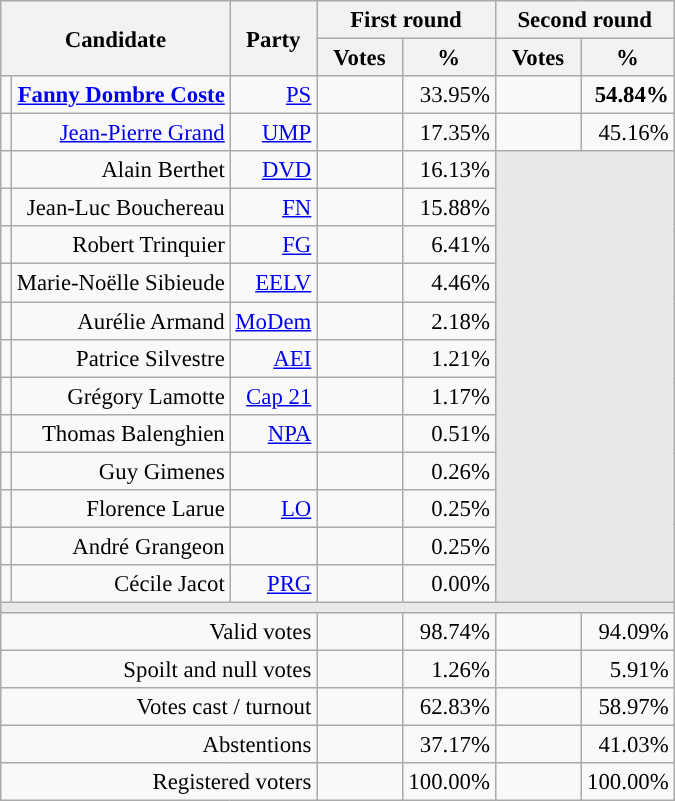<table class="wikitable" style="text-align:right;font-size:95%;">
<tr>
<th rowspan=2 colspan=2>Candidate</th>
<th rowspan=2 colspan=1>Party</th>
<th colspan=2>First round</th>
<th colspan=2>Second round</th>
</tr>
<tr>
<th style="width:50px;">Votes</th>
<th style="width:55px;">%</th>
<th style="width:50px;">Votes</th>
<th style="width:55px;">%</th>
</tr>
<tr>
<td style="color:inherit;background-color:"></td>
<td><strong><a href='#'>Fanny Dombre Coste</a></strong></td>
<td><a href='#'>PS</a></td>
<td></td>
<td>33.95%</td>
<td><strong></strong></td>
<td><strong>54.84%</strong></td>
</tr>
<tr>
<td style="color:inherit;background-color:"></td>
<td><a href='#'>Jean-Pierre Grand</a></td>
<td><a href='#'>UMP</a></td>
<td></td>
<td>17.35%</td>
<td></td>
<td>45.16%</td>
</tr>
<tr>
<td style="color:inherit;background-color:"></td>
<td>Alain Berthet</td>
<td><a href='#'>DVD</a></td>
<td></td>
<td>16.13%</td>
<td colspan=7 rowspan=12 style="background-color:#E9E9E9;"></td>
</tr>
<tr>
<td style="color:inherit;background-color:"></td>
<td>Jean-Luc Bouchereau</td>
<td><a href='#'>FN</a></td>
<td></td>
<td>15.88%</td>
</tr>
<tr>
<td style="color:inherit;background-color:"></td>
<td>Robert Trinquier</td>
<td><a href='#'>FG</a></td>
<td></td>
<td>6.41%</td>
</tr>
<tr>
<td style="color:inherit;background-color:"></td>
<td>Marie-Noëlle Sibieude</td>
<td><a href='#'>EELV</a></td>
<td></td>
<td>4.46%</td>
</tr>
<tr>
<td style="color:inherit;background-color:"></td>
<td>Aurélie Armand</td>
<td><a href='#'>MoDem</a></td>
<td></td>
<td>2.18%</td>
</tr>
<tr>
<td style="color:inherit;background-color:"></td>
<td>Patrice Silvestre</td>
<td><a href='#'>AEI</a></td>
<td></td>
<td>1.21%</td>
</tr>
<tr>
<td style="color:inherit;background-color:"></td>
<td>Grégory Lamotte</td>
<td><a href='#'>Cap 21</a></td>
<td></td>
<td>1.17%</td>
</tr>
<tr>
<td style="color:inherit;background-color:"></td>
<td>Thomas Balenghien</td>
<td><a href='#'>NPA</a></td>
<td></td>
<td>0.51%</td>
</tr>
<tr>
<td style="background-color:;"></td>
<td>Guy Gimenes</td>
<td></td>
<td></td>
<td>0.26%</td>
</tr>
<tr>
<td style="color:inherit;background-color:"></td>
<td>Florence Larue</td>
<td><a href='#'>LO</a></td>
<td></td>
<td>0.25%</td>
</tr>
<tr>
<td style="background-color:;"></td>
<td>André Grangeon</td>
<td></td>
<td></td>
<td>0.25%</td>
</tr>
<tr>
<td style="color:inherit;background-color:"></td>
<td>Cécile Jacot</td>
<td><a href='#'>PRG</a></td>
<td></td>
<td>0.00%</td>
</tr>
<tr>
<td colspan=7 style="background-color:#E9E9E9;"></td>
</tr>
<tr>
<td colspan=3>Valid votes</td>
<td></td>
<td>98.74%</td>
<td></td>
<td>94.09%</td>
</tr>
<tr>
<td colspan=3>Spoilt and null votes</td>
<td></td>
<td>1.26%</td>
<td></td>
<td>5.91%</td>
</tr>
<tr>
<td colspan=3>Votes cast / turnout</td>
<td></td>
<td>62.83%</td>
<td></td>
<td>58.97%</td>
</tr>
<tr>
<td colspan=3>Abstentions</td>
<td></td>
<td>37.17%</td>
<td></td>
<td>41.03%</td>
</tr>
<tr>
<td colspan=3>Registered voters</td>
<td></td>
<td>100.00%</td>
<td></td>
<td>100.00%</td>
</tr>
</table>
